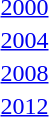<table>
<tr>
<td><a href='#'>2000</a></td>
<td></td>
<td></td>
<td></td>
</tr>
<tr>
<td><a href='#'>2004</a></td>
<td></td>
<td></td>
<td></td>
</tr>
<tr>
<td><a href='#'>2008</a></td>
<td></td>
<td></td>
<td></td>
</tr>
<tr>
<td><a href='#'>2012</a></td>
<td></td>
<td></td>
<td></td>
</tr>
</table>
